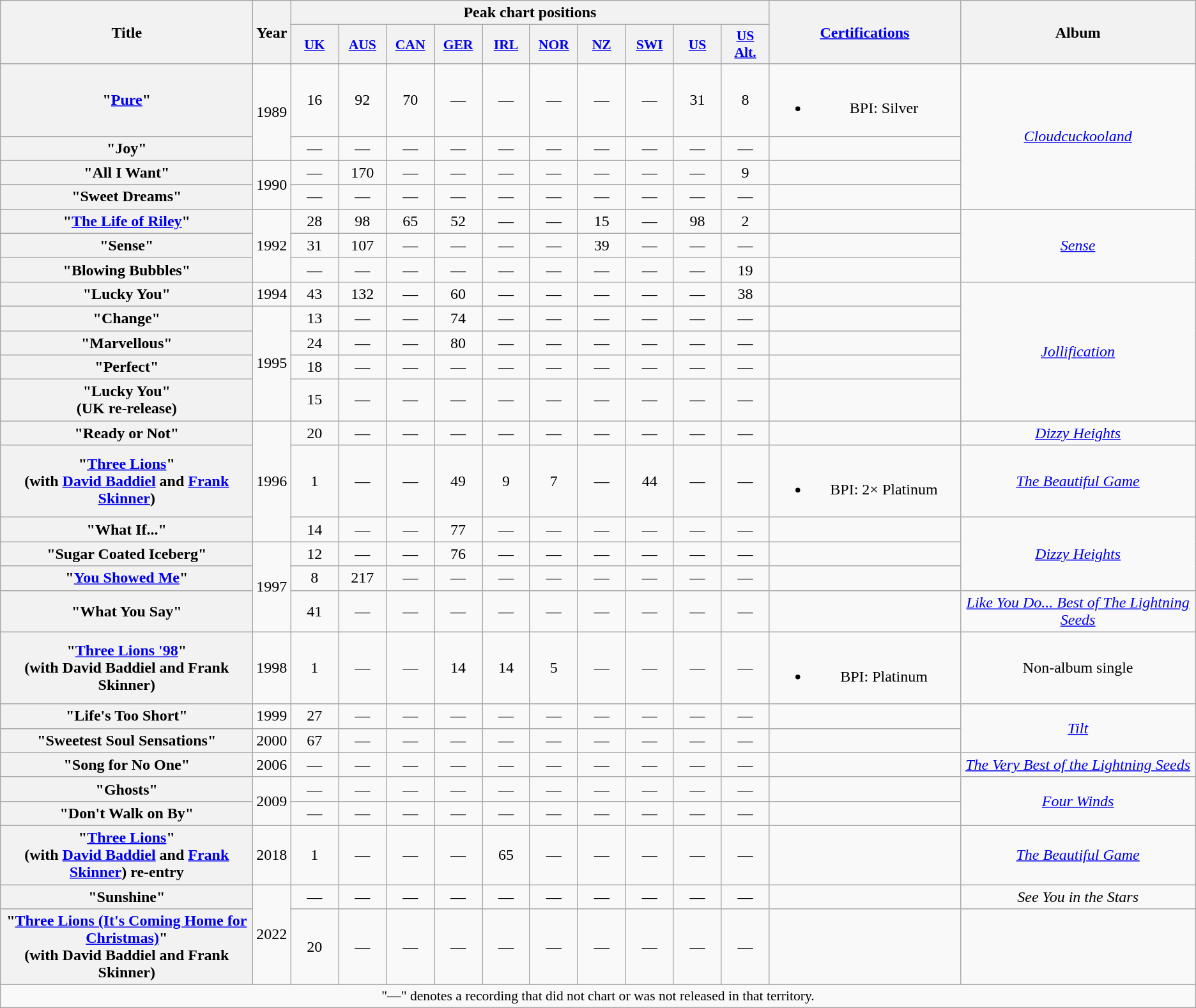<table class="wikitable plainrowheaders" style="text-align:center;">
<tr>
<th scope="col" rowspan="2" style="width:16em;">Title</th>
<th scope="col" rowspan="2">Year</th>
<th scope="col" colspan="10">Peak chart positions</th>
<th scope="col" rowspan="2" style="width:12em;"><a href='#'>Certifications</a></th>
<th scope="col" rowspan="2">Album</th>
</tr>
<tr>
<th scope="col" style="width:3em;font-size:90%;"><a href='#'>UK</a><br></th>
<th scope="col" style="width:3em;font-size:90%;"><a href='#'>AUS</a><br></th>
<th scope="col" style="width:3em;font-size:90%;"><a href='#'>CAN</a><br></th>
<th scope="col" style="width:3em;font-size:90%;"><a href='#'>GER</a><br></th>
<th scope="col" style="width:3em;font-size:90%;"><a href='#'>IRL</a><br></th>
<th scope="col" style="width:3em;font-size:90%;"><a href='#'>NOR</a><br></th>
<th scope="col" style="width:3em;font-size:90%;"><a href='#'>NZ</a><br></th>
<th scope="col" style="width:3em;font-size:90%;"><a href='#'>SWI</a><br></th>
<th scope="col" style="width:3em;font-size:90%;"><a href='#'>US</a><br></th>
<th scope="col" style="width:3em;font-size:90%;"><a href='#'>US<br>Alt.</a><br></th>
</tr>
<tr>
<th scope="row">"<a href='#'>Pure</a>"</th>
<td rowspan="2">1989</td>
<td>16</td>
<td>92</td>
<td>70</td>
<td>—</td>
<td>—</td>
<td>—</td>
<td>—</td>
<td>—</td>
<td>31</td>
<td>8</td>
<td><br><ul><li>BPI: Silver</li></ul></td>
<td rowspan="4"><em><a href='#'>Cloudcuckooland</a></em></td>
</tr>
<tr>
<th scope="row">"Joy"</th>
<td>—</td>
<td>—</td>
<td>—</td>
<td>—</td>
<td>—</td>
<td>—</td>
<td>—</td>
<td>—</td>
<td>—</td>
<td>—</td>
<td></td>
</tr>
<tr>
<th scope="row">"All I Want"</th>
<td rowspan="2">1990</td>
<td>—</td>
<td>170</td>
<td>—</td>
<td>—</td>
<td>—</td>
<td>—</td>
<td>—</td>
<td>—</td>
<td>—</td>
<td>9</td>
<td></td>
</tr>
<tr>
<th scope="row">"Sweet Dreams"</th>
<td>—</td>
<td>—</td>
<td>—</td>
<td>—</td>
<td>—</td>
<td>—</td>
<td>—</td>
<td>—</td>
<td>—</td>
<td>—</td>
</tr>
<tr>
<th scope="row">"<a href='#'>The Life of Riley</a>"</th>
<td rowspan="3">1992</td>
<td>28</td>
<td>98</td>
<td>65</td>
<td>52</td>
<td>—</td>
<td>—</td>
<td>15</td>
<td>—</td>
<td>98</td>
<td>2</td>
<td></td>
<td rowspan="3"><em><a href='#'>Sense</a></em></td>
</tr>
<tr>
<th scope="row">"Sense"</th>
<td>31</td>
<td>107</td>
<td>—</td>
<td>—</td>
<td>—</td>
<td>—</td>
<td>39</td>
<td>—</td>
<td>—</td>
<td>—</td>
<td></td>
</tr>
<tr>
<th scope="row">"Blowing Bubbles"</th>
<td>—</td>
<td>—</td>
<td>—</td>
<td>—</td>
<td>—</td>
<td>—</td>
<td>—</td>
<td>—</td>
<td>—</td>
<td>19</td>
<td></td>
</tr>
<tr>
<th scope="row">"Lucky You"</th>
<td>1994</td>
<td>43</td>
<td>132</td>
<td>—</td>
<td>60</td>
<td>—</td>
<td>—</td>
<td>—</td>
<td>—</td>
<td>—</td>
<td>38</td>
<td></td>
<td rowspan="5"><em><a href='#'>Jollification</a></em></td>
</tr>
<tr>
<th scope="row">"Change"</th>
<td rowspan="4">1995</td>
<td>13</td>
<td>—</td>
<td>—</td>
<td>74</td>
<td>—</td>
<td>—</td>
<td>—</td>
<td>—</td>
<td>—</td>
<td>—</td>
<td></td>
</tr>
<tr>
<th scope="row">"Marvellous"</th>
<td>24</td>
<td>—</td>
<td>—</td>
<td>80</td>
<td>—</td>
<td>—</td>
<td>—</td>
<td>—</td>
<td>—</td>
<td>—</td>
<td></td>
</tr>
<tr>
<th scope="row">"Perfect"</th>
<td>18</td>
<td>—</td>
<td>—</td>
<td>—</td>
<td>—</td>
<td>—</td>
<td>—</td>
<td>—</td>
<td>—</td>
<td>—</td>
<td></td>
</tr>
<tr>
<th scope="row">"Lucky You"<br><span>(UK re-release)</span></th>
<td>15</td>
<td>—</td>
<td>—</td>
<td>—</td>
<td>—</td>
<td>—</td>
<td>—</td>
<td>—</td>
<td>—</td>
<td>—</td>
<td></td>
</tr>
<tr>
<th scope="row">"Ready or Not"</th>
<td rowspan="3">1996</td>
<td>20</td>
<td>—</td>
<td>—</td>
<td>—</td>
<td>—</td>
<td>—</td>
<td>—</td>
<td>—</td>
<td>—</td>
<td>—</td>
<td></td>
<td><em><a href='#'>Dizzy Heights</a></em></td>
</tr>
<tr>
<th scope="row">"<a href='#'>Three Lions</a>"<br><span>(with <a href='#'>David Baddiel</a> and <a href='#'>Frank Skinner</a>)</span></th>
<td>1</td>
<td>—</td>
<td>—</td>
<td>49</td>
<td>9</td>
<td>7</td>
<td>—</td>
<td>44</td>
<td>—</td>
<td>—</td>
<td><br><ul><li>BPI: 2× Platinum</li></ul></td>
<td><em><a href='#'>The Beautiful Game</a></em></td>
</tr>
<tr>
<th scope="row">"What If..."</th>
<td>14</td>
<td>—</td>
<td>—</td>
<td>77</td>
<td>—</td>
<td>—</td>
<td>—</td>
<td>—</td>
<td>—</td>
<td>—</td>
<td></td>
<td rowspan="3"><em><a href='#'>Dizzy Heights</a></em></td>
</tr>
<tr>
<th scope="row">"Sugar Coated Iceberg"</th>
<td rowspan="3">1997</td>
<td>12</td>
<td>—</td>
<td>—</td>
<td>76</td>
<td>—</td>
<td>—</td>
<td>—</td>
<td>—</td>
<td>—</td>
<td>—</td>
</tr>
<tr>
<th scope="row">"<a href='#'>You Showed Me</a>"</th>
<td>8</td>
<td>217</td>
<td>—</td>
<td>—</td>
<td>—</td>
<td>—</td>
<td>—</td>
<td>—</td>
<td>—</td>
<td>—</td>
<td></td>
</tr>
<tr>
<th scope="row">"What You Say"</th>
<td>41</td>
<td>—</td>
<td>—</td>
<td>—</td>
<td>—</td>
<td>—</td>
<td>—</td>
<td>—</td>
<td>—</td>
<td>—</td>
<td></td>
<td><em><a href='#'>Like You Do... Best of The Lightning Seeds</a></em></td>
</tr>
<tr>
<th scope="row">"<a href='#'>Three Lions '98</a>"<br><span>(with David Baddiel and Frank Skinner)</span></th>
<td>1998</td>
<td>1</td>
<td>—</td>
<td>—</td>
<td>14</td>
<td>14</td>
<td>5</td>
<td>—</td>
<td>—</td>
<td>—</td>
<td>—</td>
<td><br><ul><li>BPI: Platinum</li></ul></td>
<td>Non-album single</td>
</tr>
<tr>
<th scope="row">"Life's Too Short"</th>
<td>1999</td>
<td>27</td>
<td>—</td>
<td>—</td>
<td>—</td>
<td>—</td>
<td>—</td>
<td>—</td>
<td>—</td>
<td>—</td>
<td>—</td>
<td></td>
<td rowspan="2"><em><a href='#'>Tilt</a></em></td>
</tr>
<tr>
<th scope="row">"Sweetest Soul Sensations"</th>
<td>2000</td>
<td>67</td>
<td>—</td>
<td>—</td>
<td>—</td>
<td>—</td>
<td>—</td>
<td>—</td>
<td>—</td>
<td>—</td>
<td>—</td>
<td></td>
</tr>
<tr>
<th scope="row">"Song for No One"</th>
<td>2006</td>
<td>—</td>
<td>—</td>
<td>—</td>
<td>—</td>
<td>—</td>
<td>—</td>
<td>—</td>
<td>—</td>
<td>—</td>
<td>—</td>
<td></td>
<td><em><a href='#'>The Very Best of the Lightning Seeds</a></em></td>
</tr>
<tr>
<th scope="row">"Ghosts"</th>
<td rowspan="2">2009</td>
<td>—</td>
<td>—</td>
<td>—</td>
<td>—</td>
<td>—</td>
<td>—</td>
<td>—</td>
<td>—</td>
<td>—</td>
<td>—</td>
<td></td>
<td rowspan="2"><em><a href='#'>Four Winds</a></em></td>
</tr>
<tr>
<th scope="row">"Don't Walk on By"</th>
<td>—</td>
<td>—</td>
<td>—</td>
<td>—</td>
<td>—</td>
<td>—</td>
<td>—</td>
<td>—</td>
<td>—</td>
<td>—</td>
<td></td>
</tr>
<tr>
<th scope="row">"<a href='#'>Three Lions</a>"<br>(with <a href='#'>David Baddiel</a> and <a href='#'>Frank Skinner</a>) re-entry</th>
<td>2018</td>
<td>1</td>
<td>—</td>
<td>—</td>
<td>—</td>
<td>65</td>
<td>—</td>
<td>—</td>
<td>—</td>
<td>—</td>
<td>—</td>
<td></td>
<td><em><a href='#'>The Beautiful Game</a></em></td>
</tr>
<tr>
<th scope="row">"Sunshine"</th>
<td rowspan="2">2022</td>
<td>—</td>
<td>—</td>
<td>—</td>
<td>—</td>
<td>—</td>
<td>—</td>
<td>—</td>
<td>—</td>
<td>—</td>
<td>—</td>
<td></td>
<td><em>See You in the Stars</em></td>
</tr>
<tr>
<th scope="row">"<a href='#'>Three Lions (It's Coming Home for Christmas)</a>"<br><span>(with David Baddiel and Frank Skinner)</span></th>
<td>20</td>
<td>—</td>
<td>—</td>
<td>—</td>
<td>—</td>
<td>—</td>
<td>—</td>
<td>—</td>
<td>—</td>
<td>—</td>
<td></td>
<td></td>
</tr>
<tr>
<td colspan="14" style="font-size:90%">"—" denotes a recording that did not chart or was not released in that territory.</td>
</tr>
</table>
